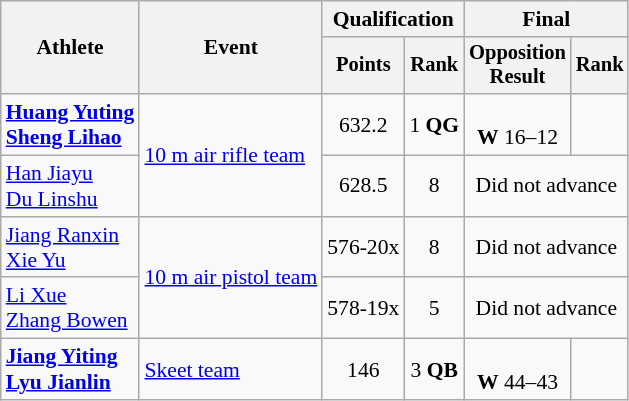<table class="wikitable" style="font-size:90%">
<tr>
<th rowspan="2">Athlete</th>
<th rowspan="2">Event</th>
<th colspan=2>Qualification</th>
<th colspan=2>Final</th>
</tr>
<tr style="font-size:95%">
<th>Points</th>
<th>Rank</th>
<th>Opposition<br>Result</th>
<th>Rank</th>
</tr>
<tr align=center>
<td align=left><strong><a href='#'>Huang Yuting</a><br><a href='#'>Sheng Lihao</a></strong></td>
<td align=left rowspan=2><a href='#'>10 m air rifle team</a></td>
<td>632.2</td>
<td>1 <strong>QG</strong></td>
<td><br><strong>W</strong> 16–12</td>
<td></td>
</tr>
<tr align=center>
<td align= left><a href='#'>Han Jiayu</a><br><a href='#'>Du Linshu</a></td>
<td>628.5</td>
<td>8</td>
<td colspan=2>Did not advance</td>
</tr>
<tr align=center>
<td align=left><a href='#'>Jiang Ranxin</a><br><a href='#'>Xie Yu</a></td>
<td align=left rowspan=2><a href='#'>10 m air pistol team</a></td>
<td>576-20x</td>
<td>8</td>
<td colspan=2>Did not advance</td>
</tr>
<tr align=center>
<td align=left><a href='#'>Li Xue</a><br><a href='#'>Zhang Bowen</a></td>
<td>578-19x</td>
<td>5</td>
<td colspan=2>Did not advance</td>
</tr>
<tr align=center>
<td align=left><strong><a href='#'>Jiang Yiting</a><br><a href='#'>Lyu Jianlin</a></strong></td>
<td align=left><a href='#'>Skeet team</a></td>
<td>146</td>
<td>3 <strong>QB</strong></td>
<td><br><strong>W</strong> 44–43</td>
<td></td>
</tr>
</table>
